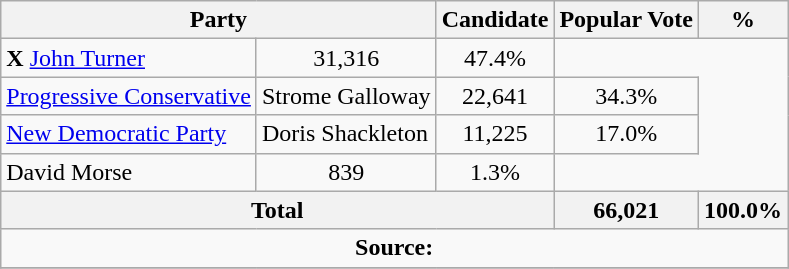<table class="wikitable">
<tr>
<th colspan="2">Party</th>
<th>Candidate</th>
<th>Popular Vote</th>
<th>%</th>
</tr>
<tr>
<td> <strong>X</strong> <a href='#'>John Turner</a></td>
<td align=center>31,316</td>
<td align=center>47.4%</td>
</tr>
<tr>
<td><a href='#'>Progressive Conservative</a></td>
<td>Strome Galloway</td>
<td align=center>22,641</td>
<td align=center>34.3%</td>
</tr>
<tr>
<td><a href='#'>New Democratic Party</a></td>
<td>Doris Shackleton</td>
<td align=center>11,225</td>
<td align=center>17.0%</td>
</tr>
<tr>
<td>David Morse</td>
<td align=center>839</td>
<td align=center>1.3%</td>
</tr>
<tr>
<th colspan=3>Total</th>
<th>66,021</th>
<th>100.0%</th>
</tr>
<tr>
<td align="center" colspan=5><strong>Source:</strong> </td>
</tr>
<tr>
</tr>
</table>
